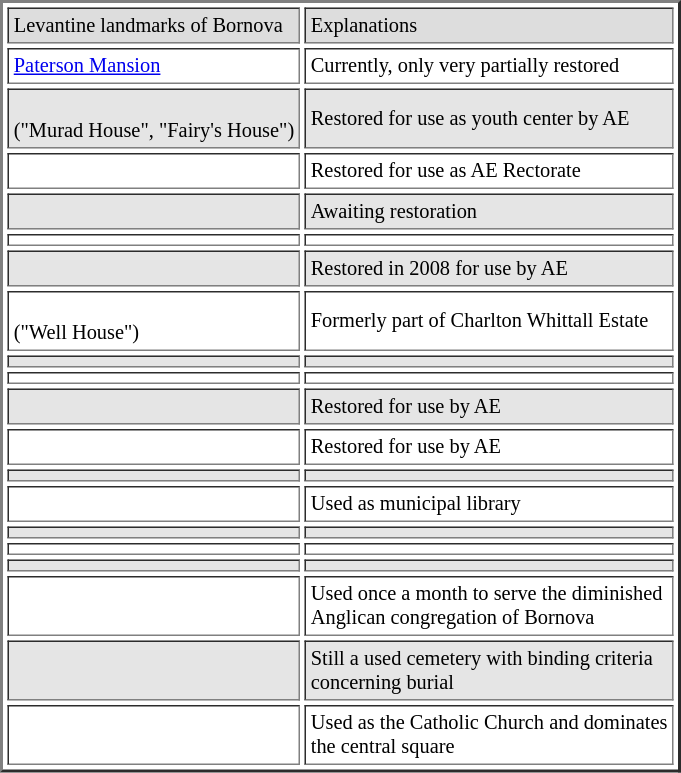<table border="2" style="font-size: 85%" align=right cellpadding="3" cellspacing="3">
<tr bgcolor="#dddddd">
<td>Levantine landmarks of Bornova</td>
<td>Explanations</td>
</tr>
<tr bgcolor="#ffffff">
<td><a href='#'>Paterson Mansion</a></td>
<td>Currently, only very partially restored</td>
</tr>
<tr bgcolor="#e5e5e5">
<td> <br> ("Murad House", "Fairy's House")</td>
<td>Restored for use as youth center by AE</td>
</tr>
<tr bgcolor="#ffffff">
<td></td>
<td>Restored for use as AE Rectorate</td>
</tr>
<tr bgcolor="#e5e5e5">
<td></td>
<td>Awaiting restoration</td>
</tr>
<tr bgcolor="#ffffff">
<td></td>
<td></td>
</tr>
<tr bgcolor="#e5e5e5">
<td></td>
<td>Restored in 2008 for use by AE</td>
</tr>
<tr bgcolor="#ffffff">
<td> <br> ("Well House")</td>
<td>Formerly part of Charlton Whittall Estate</td>
</tr>
<tr bgcolor="#e5e5e5">
<td></td>
<td></td>
</tr>
<tr bgcolor="#ffffff">
<td></td>
<td></td>
</tr>
<tr bgcolor="#e5e5e5">
<td></td>
<td>Restored for use by AE</td>
</tr>
<tr bgcolor="#ffffff">
<td></td>
<td>Restored for use by AE</td>
</tr>
<tr bgcolor="#e5e5e5">
<td></td>
<td></td>
</tr>
<tr bgcolor="#ffffff">
<td></td>
<td>Used as municipal library</td>
</tr>
<tr bgcolor="#e5e5e5">
<td></td>
<td></td>
</tr>
<tr bgcolor="#ffffff">
<td></td>
<td></td>
</tr>
<tr bgcolor="#e5e5e5">
<td></td>
<td></td>
</tr>
<tr bgcolor="#ffffff">
<td></td>
<td>Used once a month to serve the diminished <br> Anglican congregation of Bornova</td>
</tr>
<tr bgcolor="#e5e5e5">
<td></td>
<td>Still a used cemetery with binding criteria <br>  concerning burial</td>
</tr>
<tr bgcolor="#ffffff">
<td></td>
<td>Used as the Catholic Church and dominates <br> the central square</td>
</tr>
</table>
